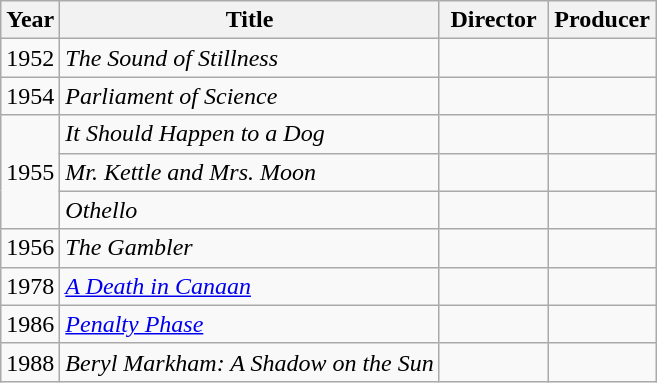<table class="wikitable">
<tr>
<th>Year</th>
<th>Title</th>
<th width="65">Director</th>
<th width="65">Producer</th>
</tr>
<tr>
<td>1952</td>
<td><em>The Sound of Stillness</em></td>
<td></td>
<td></td>
</tr>
<tr>
<td>1954</td>
<td><em>Parliament of Science</em></td>
<td></td>
<td></td>
</tr>
<tr>
<td rowspan=3>1955</td>
<td><em>It Should Happen to a Dog</em></td>
<td></td>
<td></td>
</tr>
<tr>
<td><em>Mr. Kettle and Mrs. Moon</em></td>
<td></td>
<td></td>
</tr>
<tr>
<td><em>Othello</em></td>
<td></td>
<td></td>
</tr>
<tr>
<td>1956</td>
<td><em>The Gambler</em></td>
<td></td>
<td></td>
</tr>
<tr>
<td>1978</td>
<td><em><a href='#'>A Death in Canaan</a></em></td>
<td></td>
<td></td>
</tr>
<tr>
<td>1986</td>
<td><em><a href='#'>Penalty Phase</a></em></td>
<td></td>
<td></td>
</tr>
<tr>
<td>1988</td>
<td><em>Beryl Markham: A Shadow on the Sun</em></td>
<td></td>
<td></td>
</tr>
</table>
